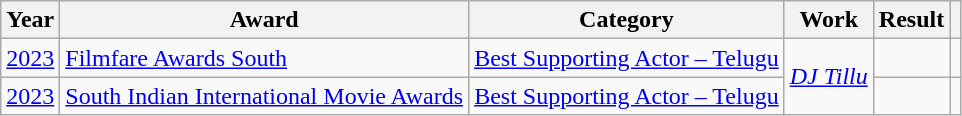<table class="wikitable">
<tr>
<th>Year</th>
<th>Award</th>
<th>Category</th>
<th>Work</th>
<th>Result</th>
<th></th>
</tr>
<tr>
<td><a href='#'>2023</a></td>
<td><a href='#'>Filmfare Awards South</a></td>
<td><a href='#'>Best Supporting Actor – Telugu</a></td>
<td rowspan="2"><em><a href='#'>DJ Tillu</a></em></td>
<td></td>
<td></td>
</tr>
<tr>
<td><a href='#'>2023</a></td>
<td><a href='#'>South Indian International Movie Awards</a></td>
<td><a href='#'>Best Supporting Actor – Telugu</a></td>
<td></td>
<td></td>
</tr>
</table>
